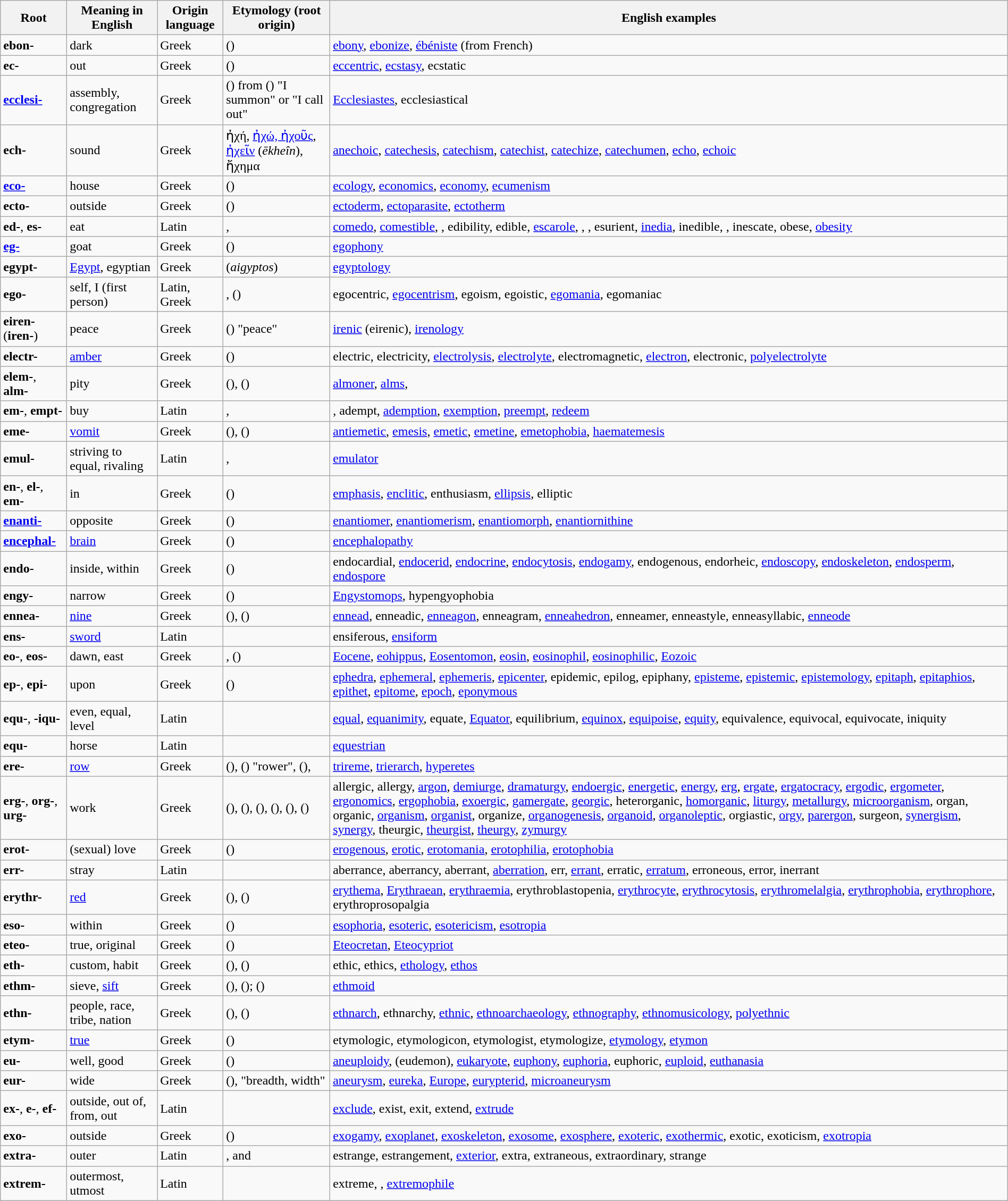<table class="wikitable sortable" style="width:100%;" >
<tr>
<th>Root</th>
<th>Meaning in English</th>
<th>Origin language</th>
<th>Etymology (root origin)</th>
<th>English examples</th>
</tr>
<tr>
<td><strong>ebon-</strong></td>
<td>dark</td>
<td>Greek</td>
<td> ()</td>
<td><a href='#'>ebony</a>, <a href='#'>ebonize</a>, <a href='#'>ébéniste</a> (from French)</td>
</tr>
<tr>
<td><strong>ec-</strong></td>
<td>out</td>
<td>Greek</td>
<td> ()</td>
<td><a href='#'>eccentric</a>, <a href='#'>ecstasy</a>, ecstatic</td>
</tr>
<tr>
<td><strong><a href='#'>ecclesi-</a></strong></td>
<td>assembly, congregation</td>
<td>Greek</td>
<td> () from  () "I summon" or "I call out"</td>
<td><a href='#'>Ecclesiastes</a>, ecclesiastical</td>
</tr>
<tr>
<td><strong>ech-</strong></td>
<td>sound</td>
<td>Greek</td>
<td>ἠχή, <a href='#'>ἠχώ, ἠχοῦς</a>, <a href='#'>ἠχεῖν</a> (<em>ēkheîn</em>), ἤχημα</td>
<td><a href='#'>anechoic</a>, <a href='#'>catechesis</a>, <a href='#'>catechism</a>, <a href='#'>catechist</a>, <a href='#'>catechize</a>, <a href='#'>catechumen</a>, <a href='#'>echo</a>, <a href='#'>echoic</a></td>
</tr>
<tr>
<td><strong><a href='#'>eco-</a></strong></td>
<td>house</td>
<td>Greek</td>
<td> ()</td>
<td><a href='#'>ecology</a>, <a href='#'>economics</a>, <a href='#'>economy</a>, <a href='#'>ecumenism</a></td>
</tr>
<tr>
<td><strong>ecto-</strong></td>
<td>outside</td>
<td>Greek</td>
<td> ()</td>
<td><a href='#'>ectoderm</a>, <a href='#'>ectoparasite</a>, <a href='#'>ectotherm</a></td>
</tr>
<tr>
<td><strong>ed-</strong>, <strong>es-</strong></td>
<td>eat</td>
<td>Latin</td>
<td>, <em></em></td>
<td><a href='#'>comedo</a>, <a href='#'>comestible</a>, , edibility, edible, <a href='#'>escarole</a>, , , esurient, <a href='#'>inedia</a>, inedible, , inescate, obese, <a href='#'>obesity</a></td>
</tr>
<tr>
<td><strong><a href='#'>eg-</a></strong></td>
<td>goat</td>
<td>Greek</td>
<td> ()</td>
<td><a href='#'>egophony</a></td>
</tr>
<tr>
<td><strong>egypt-</strong></td>
<td><a href='#'>Egypt</a>, egyptian</td>
<td>Greek</td>
<td> (<em>aigyptos</em>)</td>
<td><a href='#'>egyptology</a></td>
</tr>
<tr>
<td><strong>ego-</strong></td>
<td>self, I (first person)</td>
<td>Latin, Greek</td>
<td>,  ()</td>
<td>egocentric, <a href='#'>egocentrism</a>, egoism, egoistic, <a href='#'>egomania</a>, egomaniac</td>
</tr>
<tr>
<td><strong>eiren-</strong> (<strong>iren-</strong>)</td>
<td>peace</td>
<td>Greek</td>
<td> () "peace"</td>
<td><a href='#'>irenic</a> (eirenic), <a href='#'>irenology</a></td>
</tr>
<tr>
<td><strong>electr-</strong></td>
<td><a href='#'>amber</a></td>
<td>Greek</td>
<td> ()</td>
<td>electric, electricity, <a href='#'>electrolysis</a>, <a href='#'>electrolyte</a>, electromagnetic, <a href='#'>electron</a>, electronic, <a href='#'>polyelectrolyte</a></td>
</tr>
<tr>
<td><strong>elem-</strong>, <strong>alm-</strong></td>
<td>pity</td>
<td>Greek</td>
<td> (),  ()</td>
<td><a href='#'>almoner</a>, <a href='#'>alms</a>, </td>
</tr>
<tr>
<td><strong>em-</strong>, <strong>empt-</strong></td>
<td>buy</td>
<td>Latin</td>
<td>, <em></em></td>
<td>, adempt, <a href='#'>ademption</a>, <a href='#'>exemption</a>, <a href='#'>preempt</a>, <a href='#'>redeem</a></td>
</tr>
<tr>
<td><strong>eme-</strong></td>
<td><a href='#'>vomit</a></td>
<td>Greek</td>
<td> (),  ()</td>
<td><a href='#'>antiemetic</a>, <a href='#'>emesis</a>, <a href='#'>emetic</a>, <a href='#'>emetine</a>, <a href='#'>emetophobia</a>, <a href='#'>haematemesis</a></td>
</tr>
<tr>
<td><strong>emul-</strong></td>
<td>striving to equal, rivaling</td>
<td>Latin</td>
<td>, <em></em></td>
<td><a href='#'>emulator</a></td>
</tr>
<tr>
<td><strong>en-</strong>, <strong>el-</strong>, <strong>em-</strong></td>
<td>in</td>
<td>Greek</td>
<td> ()</td>
<td><a href='#'>emphasis</a>, <a href='#'>enclitic</a>, enthusiasm, <a href='#'>ellipsis</a>, elliptic</td>
</tr>
<tr>
<td><strong><a href='#'>enanti-</a></strong></td>
<td>opposite</td>
<td>Greek</td>
<td> ()</td>
<td><a href='#'>enantiomer</a>, <a href='#'>enantiomerism</a>, <a href='#'>enantiomorph</a>, <a href='#'>enantiornithine</a></td>
</tr>
<tr>
<td><strong><a href='#'>encephal-</a></strong></td>
<td><a href='#'>brain</a></td>
<td>Greek</td>
<td> ()</td>
<td><a href='#'>encephalopathy</a></td>
</tr>
<tr>
<td><strong>endo-</strong></td>
<td>inside, within</td>
<td>Greek</td>
<td> ()</td>
<td>endocardial, <a href='#'>endocerid</a>, <a href='#'>endocrine</a>, <a href='#'>endocytosis</a>, <a href='#'>endogamy</a>, endogenous, endorheic, <a href='#'>endoscopy</a>, <a href='#'>endoskeleton</a>, <a href='#'>endosperm</a>, <a href='#'>endospore</a></td>
</tr>
<tr>
<td><strong>engy-</strong></td>
<td>narrow</td>
<td>Greek</td>
<td> ()</td>
<td><a href='#'>Engystomops</a>, hypengyophobia</td>
</tr>
<tr>
<td><strong>ennea-</strong></td>
<td><a href='#'>nine</a></td>
<td>Greek</td>
<td> (),  ()</td>
<td><a href='#'>ennead</a>, enneadic, <a href='#'>enneagon</a>, enneagram, <a href='#'>enneahedron</a>, enneamer, enneastyle, enneasyllabic, <a href='#'>enneode</a></td>
</tr>
<tr>
<td><strong>ens-</strong></td>
<td><a href='#'>sword</a></td>
<td>Latin</td>
<td></td>
<td>ensiferous, <a href='#'>ensiform</a></td>
</tr>
<tr>
<td><strong>eo-</strong>, <strong>eos-</strong></td>
<td>dawn, east</td>
<td>Greek</td>
<td>,  ()</td>
<td><a href='#'>Eocene</a>, <a href='#'>eohippus</a>, <a href='#'>Eosentomon</a>, <a href='#'>eosin</a>, <a href='#'>eosinophil</a>, <a href='#'>eosinophilic</a>, <a href='#'>Eozoic</a></td>
</tr>
<tr>
<td><strong>ep-</strong>, <strong>epi-</strong></td>
<td>upon</td>
<td>Greek</td>
<td> ()</td>
<td><a href='#'>ephedra</a>, <a href='#'>ephemeral</a>, <a href='#'>ephemeris</a>, <a href='#'>epicenter</a>, epidemic, epilog, epiphany, <a href='#'>episteme</a>, <a href='#'>epistemic</a>, <a href='#'>epistemology</a>, <a href='#'>epitaph</a>, <a href='#'>epitaphios</a>, <a href='#'>epithet</a>, <a href='#'>epitome</a>, <a href='#'>epoch</a>, <a href='#'>eponymous</a></td>
</tr>
<tr>
<td><strong>equ-</strong>, <strong>-iqu-</strong></td>
<td>even, equal, level</td>
<td>Latin</td>
<td></td>
<td><a href='#'>equal</a>, <a href='#'>equanimity</a>, equate, <a href='#'>Equator</a>, equilibrium, <a href='#'>equinox</a>, <a href='#'>equipoise</a>, <a href='#'>equity</a>, equivalence, equivocal, equivocate, iniquity</td>
</tr>
<tr>
<td><strong>equ-</strong></td>
<td>horse</td>
<td>Latin</td>
<td></td>
<td><a href='#'>equestrian</a></td>
</tr>
<tr>
<td><strong>ere-</strong></td>
<td><a href='#'>row</a></td>
<td>Greek</td>
<td> (),  () "rower",  (), </td>
<td><a href='#'>trireme</a>, <a href='#'>trierarch</a>, <a href='#'>hyperetes</a></td>
</tr>
<tr id="erg-">
<td><strong>erg-</strong>, <strong>org-</strong>, <strong>urg-</strong></td>
<td>work</td>
<td>Greek</td>
<td> (),  (),  (),  (),  (),  ()</td>
<td>allergic, allergy, <a href='#'>argon</a>, <a href='#'>demiurge</a>, <a href='#'>dramaturgy</a>, <a href='#'>endoergic</a>, <a href='#'>energetic</a>, <a href='#'>energy</a>, <a href='#'>erg</a>, <a href='#'>ergate</a>, <a href='#'>ergatocracy</a>, <a href='#'>ergodic</a>, <a href='#'>ergometer</a>, <a href='#'>ergonomics</a>, <a href='#'>ergophobia</a>, <a href='#'>exoergic</a>, <a href='#'>gamergate</a>, <a href='#'>georgic</a>, heterorganic, <a href='#'>homorganic</a>, <a href='#'>liturgy</a>, <a href='#'>metallurgy</a>, <a href='#'>microorganism</a>, organ, organic, <a href='#'>organism</a>, <a href='#'>organist</a>, organize, <a href='#'>organogenesis</a>, <a href='#'>organoid</a>, <a href='#'>organoleptic</a>, orgiastic, <a href='#'>orgy</a>, <a href='#'>parergon</a>, surgeon, <a href='#'>synergism</a>, <a href='#'>synergy</a>, theurgic, <a href='#'>theurgist</a>, <a href='#'>theurgy</a>, <a href='#'>zymurgy</a></td>
</tr>
<tr>
<td><strong>erot-</strong></td>
<td>(sexual) love</td>
<td>Greek</td>
<td> ()</td>
<td><a href='#'>erogenous</a>, <a href='#'>erotic</a>, <a href='#'>erotomania</a>, <a href='#'>erotophilia</a>, <a href='#'>erotophobia</a></td>
</tr>
<tr>
<td><strong>err-</strong></td>
<td>stray</td>
<td>Latin</td>
<td></td>
<td>aberrance, aberrancy, aberrant, <a href='#'>aberration</a>, err, <a href='#'>errant</a>, erratic, <a href='#'>erratum</a>, erroneous, error, inerrant</td>
</tr>
<tr>
<td><strong>erythr-</strong></td>
<td><a href='#'>red</a></td>
<td>Greek</td>
<td> (),  ()</td>
<td><a href='#'>erythema</a>, <a href='#'>Erythraean</a>, <a href='#'>erythraemia</a>, erythroblastopenia, <a href='#'>erythrocyte</a>, <a href='#'>erythrocytosis</a>, <a href='#'>erythromelalgia</a>, <a href='#'>erythrophobia</a>, <a href='#'>erythrophore</a>, erythroprosopalgia</td>
</tr>
<tr>
<td><strong>eso-</strong></td>
<td>within</td>
<td>Greek</td>
<td> ()</td>
<td><a href='#'>esophoria</a>, <a href='#'>esoteric</a>, <a href='#'>esotericism</a>, <a href='#'>esotropia</a></td>
</tr>
<tr>
<td><strong>eteo-</strong></td>
<td>true, original</td>
<td>Greek</td>
<td> ()</td>
<td><a href='#'>Eteocretan</a>, <a href='#'>Eteocypriot</a></td>
</tr>
<tr>
<td><strong>eth-</strong></td>
<td>custom, habit</td>
<td>Greek</td>
<td> (),  ()</td>
<td>ethic, ethics, <a href='#'>ethology</a>, <a href='#'>ethos</a></td>
</tr>
<tr>
<td><strong>ethm-</strong></td>
<td>sieve, <a href='#'>sift</a></td>
<td>Greek</td>
<td> (),  ();  ()</td>
<td><a href='#'>ethmoid</a></td>
</tr>
<tr>
<td><strong>ethn-</strong></td>
<td>people, race, tribe, nation</td>
<td>Greek</td>
<td> (),  ()</td>
<td><a href='#'>ethnarch</a>, ethnarchy, <a href='#'>ethnic</a>, <a href='#'>ethnoarchaeology</a>, <a href='#'>ethnography</a>, <a href='#'>ethnomusicology</a>, <a href='#'>polyethnic</a></td>
</tr>
<tr>
<td><strong>etym-</strong></td>
<td><a href='#'>true</a></td>
<td>Greek</td>
<td> ()</td>
<td>etymologic, etymologicon, etymologist, etymologize, <a href='#'>etymology</a>, <a href='#'>etymon</a></td>
</tr>
<tr>
<td><strong>eu-</strong></td>
<td>well, good</td>
<td>Greek</td>
<td> ()</td>
<td><a href='#'>aneuploidy</a>,  (eudemon), <a href='#'>eukaryote</a>, <a href='#'>euphony</a>, <a href='#'>euphoria</a>, euphoric, <a href='#'>euploid</a>, <a href='#'>euthanasia</a></td>
</tr>
<tr>
<td><strong>eur-</strong></td>
<td>wide</td>
<td>Greek</td>
<td> (),  "breadth, width"</td>
<td><a href='#'>aneurysm</a>, <a href='#'>eureka</a>, <a href='#'>Europe</a>, <a href='#'>eurypterid</a>, <a href='#'>microaneurysm</a></td>
</tr>
<tr>
<td><strong>ex-</strong>, <strong>e-</strong>, <strong>ef-</strong></td>
<td>outside, out of, from, out</td>
<td>Latin</td>
<td></td>
<td><a href='#'>exclude</a>, exist, exit, extend, <a href='#'>extrude</a></td>
</tr>
<tr>
<td><strong>exo-</strong></td>
<td>outside</td>
<td>Greek</td>
<td> ()</td>
<td><a href='#'>exogamy</a>, <a href='#'>exoplanet</a>, <a href='#'>exoskeleton</a>, <a href='#'>exosome</a>, <a href='#'>exosphere</a>, <a href='#'>exoteric</a>, <a href='#'>exothermic</a>, exotic, exoticism, <a href='#'>exotropia</a></td>
</tr>
<tr>
<td><strong>extra-</strong></td>
<td>outer</td>
<td>Latin</td>
<td>,  and </td>
<td>estrange, estrangement, <a href='#'>exterior</a>, extra, extraneous, extraordinary, strange</td>
</tr>
<tr>
<td><strong>extrem-</strong></td>
<td>outermost, utmost</td>
<td>Latin</td>
<td></td>
<td>extreme, , <a href='#'>extremophile</a></td>
</tr>
</table>
